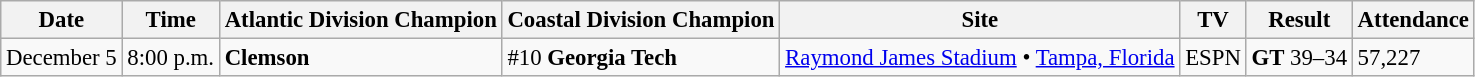<table class="wikitable" style="font-size:95%;">
<tr>
<th>Date</th>
<th>Time</th>
<th>Atlantic Division Champion</th>
<th>Coastal Division Champion</th>
<th>Site</th>
<th>TV</th>
<th>Result</th>
<th>Attendance</th>
</tr>
<tr bgcolor=>
<td>December 5</td>
<td>8:00 p.m.</td>
<td><strong>Clemson</strong></td>
<td>#10 <strong>Georgia Tech</strong></td>
<td><a href='#'>Raymond James Stadium</a> • <a href='#'>Tampa, Florida</a></td>
<td>ESPN</td>
<td><strong>GT</strong> 39–34</td>
<td>57,227</td>
</tr>
</table>
